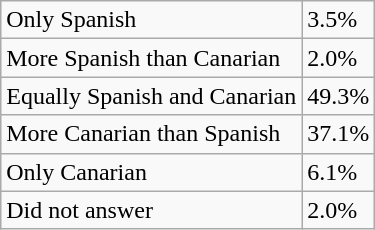<table class="wikitable">
<tr>
<td>Only Spanish</td>
<td>3.5%</td>
</tr>
<tr>
<td>More Spanish than Canarian</td>
<td>2.0%</td>
</tr>
<tr>
<td>Equally Spanish and Canarian</td>
<td>49.3%</td>
</tr>
<tr>
<td>More Canarian than Spanish</td>
<td>37.1%</td>
</tr>
<tr>
<td>Only Canarian</td>
<td>6.1%</td>
</tr>
<tr>
<td>Did not answer</td>
<td>2.0%</td>
</tr>
</table>
